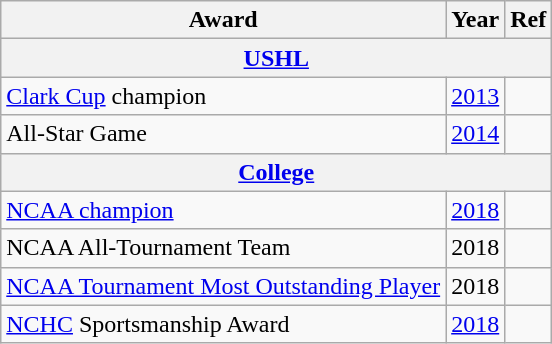<table class="wikitable">
<tr>
<th>Award</th>
<th>Year</th>
<th>Ref</th>
</tr>
<tr>
<th colspan="3"><a href='#'>USHL</a></th>
</tr>
<tr>
<td><a href='#'>Clark Cup</a> champion</td>
<td><a href='#'>2013</a></td>
<td></td>
</tr>
<tr>
<td>All-Star Game</td>
<td><a href='#'>2014</a></td>
<td></td>
</tr>
<tr>
<th colspan="3"><a href='#'>College</a></th>
</tr>
<tr>
<td><a href='#'>NCAA champion</a></td>
<td><a href='#'>2018</a></td>
<td></td>
</tr>
<tr>
<td>NCAA All-Tournament Team</td>
<td>2018</td>
<td></td>
</tr>
<tr>
<td><a href='#'>NCAA Tournament Most Outstanding Player</a></td>
<td>2018</td>
<td></td>
</tr>
<tr>
<td><a href='#'>NCHC</a> Sportsmanship Award</td>
<td><a href='#'>2018</a></td>
<td></td>
</tr>
</table>
